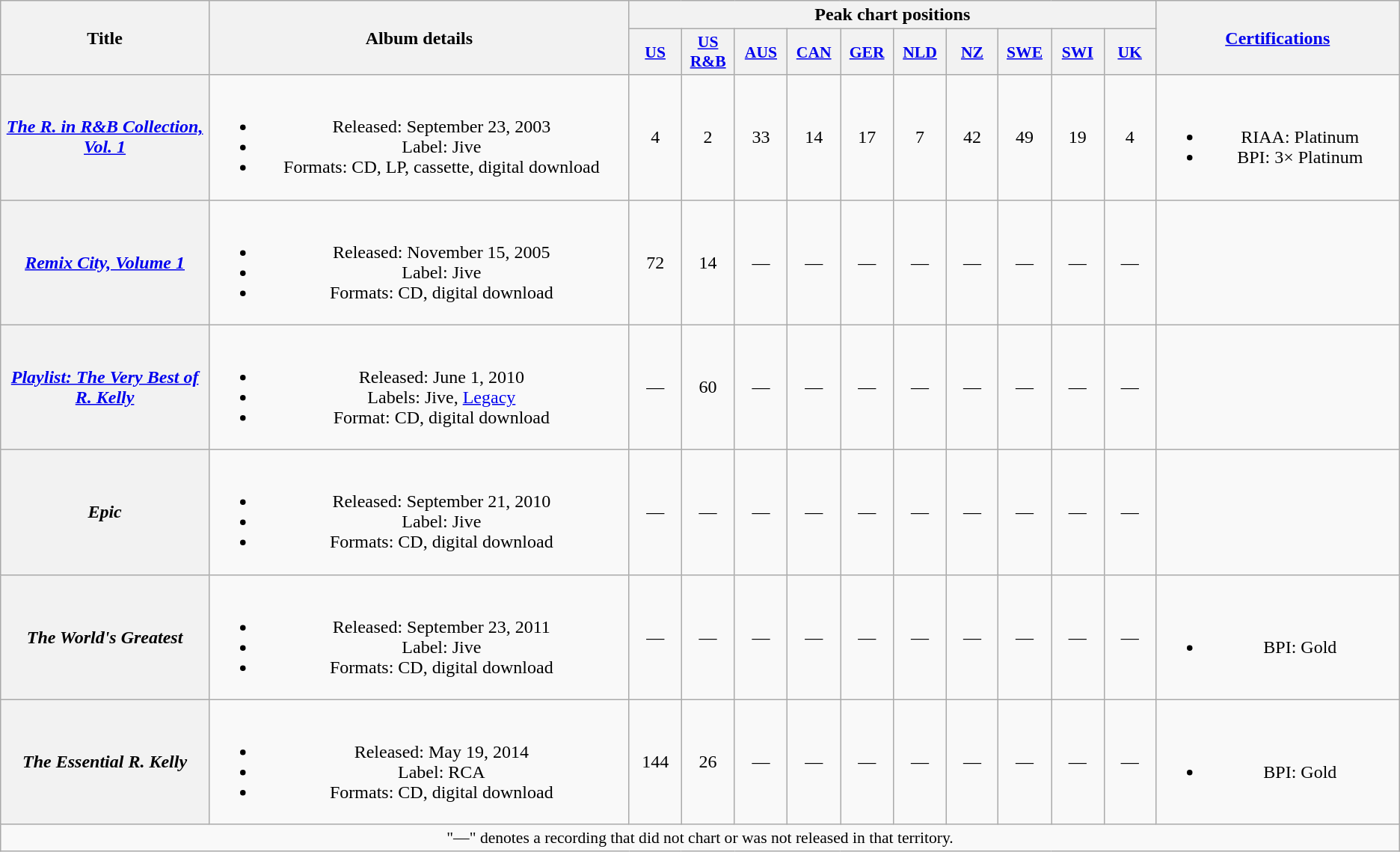<table class="wikitable plainrowheaders" style="text-align:center;" border="1">
<tr>
<th scope="col" rowspan="2" style="width:12em;">Title</th>
<th scope="col" rowspan="2" style="width:25em;">Album details</th>
<th scope="col" colspan="10">Peak chart positions</th>
<th scope="col" rowspan="2" style="width:14em;"><a href='#'>Certifications</a></th>
</tr>
<tr>
<th scope="col" style="width:2.9em;font-size:90%;"><a href='#'>US</a><br></th>
<th scope="col" style="width:2.9em;font-size:90%;"><a href='#'>US<br>R&B</a><br></th>
<th scope="col" style="width:2.9em;font-size:90%;"><a href='#'>AUS</a><br></th>
<th scope="col" style="width:2.9em;font-size:90%;"><a href='#'>CAN</a><br></th>
<th scope="col" style="width:2.9em;font-size:90%;"><a href='#'>GER</a><br></th>
<th scope="col" style="width:2.9em;font-size:90%;"><a href='#'>NLD</a><br></th>
<th scope="col" style="width:2.9em;font-size:90%;"><a href='#'>NZ</a><br></th>
<th scope="col" style="width:2.9em;font-size:90%;"><a href='#'>SWE</a><br></th>
<th scope="col" style="width:2.9em;font-size:90%;"><a href='#'>SWI</a><br></th>
<th scope="col" style="width:2.9em;font-size:90%;"><a href='#'>UK</a><br></th>
</tr>
<tr>
<th scope="row"><em><a href='#'>The R. in R&B Collection, Vol. 1</a></em></th>
<td><br><ul><li>Released: September 23, 2003</li><li>Label: Jive</li><li>Formats: CD, LP, cassette, digital download</li></ul></td>
<td>4</td>
<td>2</td>
<td>33</td>
<td>14</td>
<td>17</td>
<td>7</td>
<td>42</td>
<td>49</td>
<td>19</td>
<td>4</td>
<td><br><ul><li>RIAA: Platinum</li><li>BPI: 3× Platinum</li></ul></td>
</tr>
<tr>
<th scope="row"><em><a href='#'>Remix City, Volume 1</a></em></th>
<td><br><ul><li>Released: November 15, 2005</li><li>Label: Jive</li><li>Formats: CD, digital download</li></ul></td>
<td>72</td>
<td>14</td>
<td>—</td>
<td>—</td>
<td>—</td>
<td>—</td>
<td>—</td>
<td>—</td>
<td>—</td>
<td>—</td>
<td></td>
</tr>
<tr>
<th scope="row"><em><a href='#'>Playlist: The Very Best of R. Kelly</a></em></th>
<td><br><ul><li>Released: June 1, 2010</li><li>Labels: Jive, <a href='#'>Legacy</a></li><li>Format: CD, digital download</li></ul></td>
<td>—</td>
<td>60</td>
<td>—</td>
<td>—</td>
<td>—</td>
<td>—</td>
<td>—</td>
<td>—</td>
<td>—</td>
<td>—</td>
<td></td>
</tr>
<tr>
<th scope="row"><em>Epic</em></th>
<td><br><ul><li>Released: September 21, 2010</li><li>Label: Jive</li><li>Formats: CD, digital download</li></ul></td>
<td>—</td>
<td>—</td>
<td>—</td>
<td>—</td>
<td>—</td>
<td>—</td>
<td>—</td>
<td>—</td>
<td>—</td>
<td>—</td>
<td></td>
</tr>
<tr>
<th scope="row"><em>The World's Greatest</em></th>
<td><br><ul><li>Released: September 23, 2011</li><li>Label: Jive</li><li>Formats: CD, digital download</li></ul></td>
<td>—</td>
<td>—</td>
<td>—</td>
<td>—</td>
<td>—</td>
<td>—</td>
<td>—</td>
<td>—</td>
<td>—</td>
<td>—</td>
<td><br><ul><li>BPI: Gold</li></ul></td>
</tr>
<tr>
<th scope="row"><em>The Essential R. Kelly</em></th>
<td><br><ul><li>Released: May 19, 2014</li><li>Label: RCA</li><li>Formats: CD, digital download</li></ul></td>
<td>144</td>
<td>26</td>
<td>—</td>
<td>—</td>
<td>—</td>
<td>—</td>
<td>—</td>
<td>—</td>
<td>—</td>
<td>—</td>
<td><br><ul><li>BPI: Gold</li></ul></td>
</tr>
<tr>
<td colspan="14" style="font-size:90%">"—" denotes a recording that did not chart or was not released in that territory.</td>
</tr>
</table>
